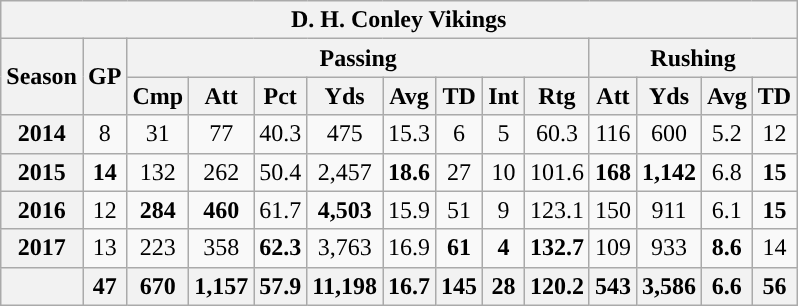<table class="wikitable" style="text-align:center;">
<tr>
<th colspan="16">D. H. Conley Vikings</th>
</tr>
<tr>
<th rowspan="2">Season</th>
<th rowspan="2">GP</th>
<th colspan="8">Passing</th>
<th colspan="4">Rushing</th>
</tr>
<tr>
<th>Cmp</th>
<th>Att</th>
<th>Pct</th>
<th>Yds</th>
<th>Avg</th>
<th>TD</th>
<th>Int</th>
<th>Rtg</th>
<th>Att</th>
<th>Yds</th>
<th>Avg</th>
<th>TD</th>
</tr>
<tr>
<th>2014</th>
<td>8</td>
<td>31</td>
<td>77</td>
<td>40.3</td>
<td>475</td>
<td>15.3</td>
<td>6</td>
<td>5</td>
<td>60.3</td>
<td>116</td>
<td>600</td>
<td>5.2</td>
<td>12</td>
</tr>
<tr>
<th>2015</th>
<td><strong>14</strong></td>
<td>132</td>
<td>262</td>
<td>50.4</td>
<td>2,457</td>
<td><strong>18.6</strong></td>
<td>27</td>
<td>10</td>
<td>101.6</td>
<td><strong>168</strong></td>
<td><strong>1,142</strong></td>
<td>6.8</td>
<td><strong>15</strong></td>
</tr>
<tr>
<th>2016</th>
<td>12</td>
<td><strong>284</strong></td>
<td><strong>460</strong></td>
<td>61.7</td>
<td><strong>4,503</strong></td>
<td>15.9</td>
<td>51</td>
<td>9</td>
<td>123.1</td>
<td>150</td>
<td>911</td>
<td>6.1</td>
<td><strong>15</strong></td>
</tr>
<tr>
<th>2017</th>
<td>13</td>
<td>223</td>
<td>358</td>
<td><strong>62.3</strong></td>
<td>3,763</td>
<td>16.9</td>
<td><strong>61</strong></td>
<td><strong>4</strong></td>
<td><strong>132.7</strong></td>
<td>109</td>
<td>933</td>
<td><strong>8.6</strong></td>
<td>14</td>
</tr>
<tr>
<th></th>
<th>47</th>
<th>670</th>
<th>1,157</th>
<th>57.9</th>
<th>11,198</th>
<th>16.7</th>
<th>145</th>
<th>28</th>
<th>120.2</th>
<th>543</th>
<th>3,586</th>
<th>6.6</th>
<th>56</th>
</tr>
</table>
